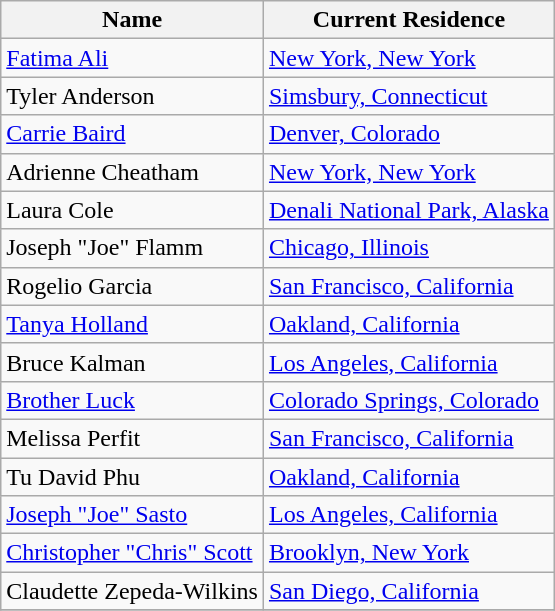<table class="wikitable sortable">
<tr>
<th>Name</th>
<th>Current Residence</th>
</tr>
<tr>
<td><a href='#'>Fatima Ali</a></td>
<td><a href='#'>New York, New York</a></td>
</tr>
<tr>
<td>Tyler Anderson</td>
<td><a href='#'>Simsbury, Connecticut</a></td>
</tr>
<tr>
<td><a href='#'>Carrie Baird</a></td>
<td><a href='#'>Denver, Colorado</a></td>
</tr>
<tr>
<td>Adrienne Cheatham</td>
<td><a href='#'>New York, New York</a></td>
</tr>
<tr>
<td>Laura Cole</td>
<td><a href='#'>Denali National Park, Alaska</a></td>
</tr>
<tr>
<td>Joseph "Joe" Flamm</td>
<td><a href='#'>Chicago, Illinois</a></td>
</tr>
<tr>
<td>Rogelio Garcia</td>
<td><a href='#'>San Francisco, California</a></td>
</tr>
<tr>
<td><a href='#'>Tanya Holland</a></td>
<td><a href='#'>Oakland, California</a></td>
</tr>
<tr>
<td>Bruce Kalman</td>
<td><a href='#'>Los Angeles, California</a></td>
</tr>
<tr>
<td><a href='#'>Brother Luck</a></td>
<td><a href='#'>Colorado Springs, Colorado</a></td>
</tr>
<tr>
<td>Melissa Perfit</td>
<td><a href='#'>San Francisco, California</a></td>
</tr>
<tr>
<td>Tu David Phu</td>
<td><a href='#'>Oakland, California</a></td>
</tr>
<tr>
<td><a href='#'>Joseph "Joe" Sasto</a></td>
<td><a href='#'>Los Angeles, California</a></td>
</tr>
<tr>
<td><a href='#'>Christopher "Chris" Scott</a></td>
<td><a href='#'>Brooklyn, New York</a></td>
</tr>
<tr>
<td>Claudette Zepeda-Wilkins</td>
<td><a href='#'>San Diego, California</a></td>
</tr>
<tr>
</tr>
</table>
